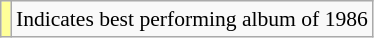<table class="wikitable" style="font-size:90%;">
<tr>
<td style="background-color:#FFFF99"></td>
<td>Indicates best performing album of 1986</td>
</tr>
</table>
